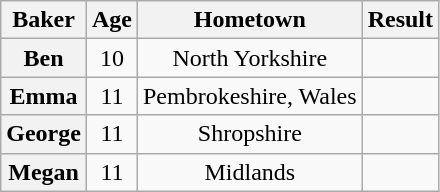<table class="wikitable sortable" style="display:inline-table; text-align:center">
<tr>
<th scope="col">Baker</th>
<th scope="col">Age</th>
<th scope="col">Hometown</th>
<th scope="col">Result</th>
</tr>
<tr>
<th scope="row">Ben</th>
<td>10</td>
<td>North Yorkshire</td>
<td></td>
</tr>
<tr>
<th scope="row">Emma</th>
<td>11</td>
<td>Pembrokeshire, Wales</td>
<td></td>
</tr>
<tr>
<th scope="row">George</th>
<td>11</td>
<td>Shropshire</td>
<td></td>
</tr>
<tr>
<th scope="row">Megan</th>
<td>11</td>
<td>Midlands</td>
<td></td>
</tr>
</table>
